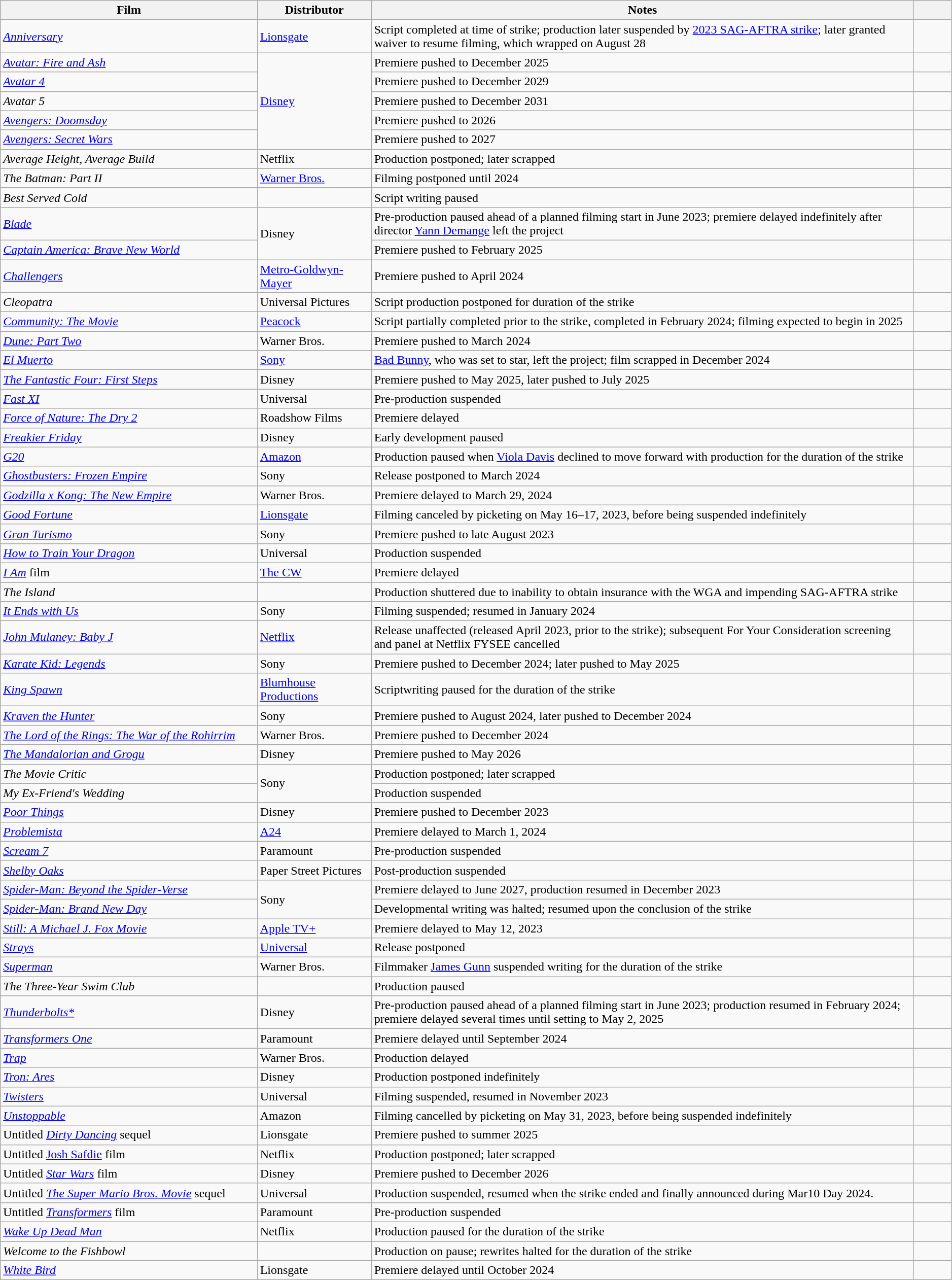<table class="wikitable sortable defaultcenter col1left col3left" style="width:99%;">
<tr>
<th scope="col" style="width:27%;">Film</th>
<th scope="col" style="width:12%;">Distributor</th>
<th scope="col">Notes</th>
<th scope="col" class="unsortable" style="width:4%;"></th>
</tr>
<tr>
<td><em><a href='#'>Anniversary</a></em></td>
<td><a href='#'>Lionsgate</a></td>
<td>Script completed at time of strike; production later suspended by <a href='#'>2023 SAG-AFTRA strike</a>; later granted waiver to resume filming, which wrapped on August 28</td>
<td></td>
</tr>
<tr>
<td><em><a href='#'>Avatar: Fire and Ash</a></em></td>
<td rowspan="5"><a href='#'>Disney</a></td>
<td align="left">Premiere pushed to December 2025</td>
<td></td>
</tr>
<tr>
<td><em><a href='#'>Avatar 4</a></em></td>
<td align="left">Premiere pushed to December 2029</td>
<td></td>
</tr>
<tr>
<td><em>Avatar 5</em></td>
<td align="left">Premiere pushed to December 2031</td>
<td></td>
</tr>
<tr>
<td><em><a href='#'>Avengers: Doomsday</a></em></td>
<td align="left">Premiere pushed to 2026</td>
<td></td>
</tr>
<tr>
<td><em><a href='#'>Avengers: Secret Wars</a></em></td>
<td align="left">Premiere pushed to 2027</td>
<td></td>
</tr>
<tr>
<td><em>Average Height, Average Build</em></td>
<td>Netflix</td>
<td>Production postponed; later scrapped</td>
<td></td>
</tr>
<tr>
<td><em>The Batman: Part II</em></td>
<td><a href='#'>Warner Bros.</a></td>
<td>Filming postponed until 2024</td>
<td></td>
</tr>
<tr>
<td><em>Best Served Cold</em></td>
<td></td>
<td>Script writing paused</td>
<td></td>
</tr>
<tr>
<td><em><a href='#'>Blade</a></em></td>
<td rowspan="2">Disney</td>
<td>Pre-production paused ahead of a planned filming start in June 2023; premiere delayed indefinitely after director <a href='#'>Yann Demange</a> left the project</td>
<td></td>
</tr>
<tr>
<td><em><a href='#'>Captain America: Brave New World</a></em></td>
<td align="left">Premiere pushed to February 2025</td>
<td></td>
</tr>
<tr>
<td><em><a href='#'>Challengers</a></em></td>
<td><a href='#'>Metro-Goldwyn-Mayer</a></td>
<td>Premiere pushed to April 2024</td>
<td></td>
</tr>
<tr>
<td><em>Cleopatra</em></td>
<td>Universal Pictures</td>
<td>Script production postponed for duration of the strike</td>
<td></td>
</tr>
<tr>
<td><em><a href='#'>Community: The Movie</a></em></td>
<td><a href='#'>Peacock</a></td>
<td>Script partially completed prior to the strike, completed in February 2024; filming expected to begin in 2025</td>
<td></td>
</tr>
<tr>
<td><em><a href='#'>Dune: Part Two</a></em></td>
<td>Warner Bros.</td>
<td>Premiere pushed to March 2024</td>
<td></td>
</tr>
<tr>
<td><em><a href='#'>El Muerto</a></em></td>
<td><a href='#'>Sony</a></td>
<td><a href='#'>Bad Bunny</a>, who was set to star, left the project; film scrapped in December 2024</td>
<td></td>
</tr>
<tr>
<td><em><a href='#'>The Fantastic Four: First Steps</a></em></td>
<td>Disney</td>
<td>Premiere pushed to May 2025, later pushed to July 2025</td>
<td></td>
</tr>
<tr>
<td><em><a href='#'>Fast XI</a></em></td>
<td>Universal</td>
<td>Pre-production suspended</td>
<td></td>
</tr>
<tr>
<td><em><a href='#'>Force of Nature: The Dry 2</a></em></td>
<td>Roadshow Films</td>
<td>Premiere delayed</td>
<td></td>
</tr>
<tr>
<td><em><a href='#'>Freakier Friday</a></em></td>
<td>Disney</td>
<td>Early development paused</td>
<td></td>
</tr>
<tr>
<td><em><a href='#'>G20</a></em></td>
<td><a href='#'>Amazon</a></td>
<td>Production paused when <a href='#'>Viola Davis</a> declined to move forward with production for the duration of the strike</td>
<td></td>
</tr>
<tr>
<td><em><a href='#'>Ghostbusters: Frozen Empire</a></em></td>
<td>Sony</td>
<td>Release postponed to March 2024</td>
<td></td>
</tr>
<tr>
<td><em><a href='#'>Godzilla x Kong: The New Empire</a></em></td>
<td>Warner Bros.</td>
<td>Premiere delayed to March 29, 2024</td>
<td></td>
</tr>
<tr>
<td><em><a href='#'>Good Fortune</a></em></td>
<td><a href='#'>Lionsgate</a></td>
<td>Filming canceled by picketing on May 16–17, 2023, before being suspended indefinitely</td>
<td></td>
</tr>
<tr>
<td><em><a href='#'>Gran Turismo</a></em></td>
<td>Sony</td>
<td>Premiere pushed to late August 2023</td>
<td></td>
</tr>
<tr>
<td><em><a href='#'>How to Train Your Dragon</a></em></td>
<td>Universal</td>
<td>Production suspended</td>
<td></td>
</tr>
<tr>
<td><em><a href='#'>I Am</a></em> film</td>
<td><a href='#'>The CW</a></td>
<td>Premiere delayed</td>
<td></td>
</tr>
<tr>
<td><em>The Island</em></td>
<td></td>
<td>Production shuttered due to inability to obtain insurance with the WGA and impending SAG-AFTRA strike</td>
<td></td>
</tr>
<tr>
<td><em><a href='#'>It Ends with Us</a></em></td>
<td>Sony</td>
<td>Filming suspended; resumed in January 2024</td>
<td></td>
</tr>
<tr>
<td><em><a href='#'>John Mulaney: Baby J</a></em></td>
<td><a href='#'>Netflix</a></td>
<td>Release unaffected (released April 2023, prior to the strike); subsequent For Your Consideration screening and panel at Netflix FYSEE cancelled</td>
<td></td>
</tr>
<tr>
<td><em><a href='#'>Karate Kid: Legends</a></em></td>
<td>Sony</td>
<td>Premiere pushed to December 2024; later pushed to May 2025</td>
<td></td>
</tr>
<tr>
<td><em><a href='#'>King Spawn</a></em></td>
<td><a href='#'>Blumhouse Productions</a></td>
<td>Scriptwriting paused for the duration of the strike</td>
<td></td>
</tr>
<tr>
<td><em><a href='#'>Kraven the Hunter</a></em></td>
<td>Sony</td>
<td align="left">Premiere pushed to August 2024, later pushed to December 2024</td>
<td></td>
</tr>
<tr>
<td><em><a href='#'>The Lord of the Rings: The War of the Rohirrim</a></em></td>
<td>Warner Bros.</td>
<td>Premiere pushed to December 2024</td>
<td></td>
</tr>
<tr>
<td><em><a href='#'>The Mandalorian and Grogu</a></em></td>
<td>Disney</td>
<td>Premiere pushed to May 2026</td>
<td></td>
</tr>
<tr>
<td><em>The Movie Critic</em></td>
<td rowspan="2">Sony</td>
<td>Production postponed; later scrapped</td>
<td></td>
</tr>
<tr>
<td><em>My Ex-Friend's Wedding</em></td>
<td>Production suspended</td>
<td></td>
</tr>
<tr>
<td><em><a href='#'>Poor Things</a></em></td>
<td>Disney</td>
<td>Premiere pushed to December 2023</td>
<td></td>
</tr>
<tr>
<td><em><a href='#'>Problemista</a></em></td>
<td><a href='#'>A24</a></td>
<td>Premiere delayed to March 1, 2024</td>
<td></td>
</tr>
<tr>
<td><em><a href='#'>Scream 7</a></em></td>
<td>Paramount</td>
<td>Pre-production suspended</td>
<td></td>
</tr>
<tr>
<td><em><a href='#'>Shelby Oaks</a></em></td>
<td>Paper Street Pictures</td>
<td>Post-production suspended</td>
<td></td>
</tr>
<tr>
<td><em><a href='#'>Spider-Man: Beyond the Spider-Verse</a></em></td>
<td rowspan="2">Sony</td>
<td>Premiere delayed to June 2027, production resumed in December 2023</td>
<td></td>
</tr>
<tr>
<td><em><a href='#'>Spider-Man: Brand New Day</a></em></td>
<td>Developmental writing was halted; resumed upon the conclusion of the strike</td>
<td></td>
</tr>
<tr>
<td><em><a href='#'>Still: A Michael J. Fox Movie</a></em></td>
<td><a href='#'>Apple TV+</a></td>
<td>Premiere delayed to May 12, 2023</td>
<td></td>
</tr>
<tr>
<td><em><a href='#'>Strays</a></em></td>
<td><a href='#'>Universal</a></td>
<td>Release postponed</td>
<td></td>
</tr>
<tr>
<td><em><a href='#'>Superman</a></em></td>
<td>Warner Bros.</td>
<td>Filmmaker <a href='#'>James Gunn</a> suspended writing for the duration of the strike</td>
<td></td>
</tr>
<tr>
<td><em>The Three-Year Swim Club</em></td>
<td></td>
<td>Production paused</td>
<td></td>
</tr>
<tr>
<td><em><a href='#'>Thunderbolts*</a></em></td>
<td>Disney</td>
<td>Pre-production paused ahead of a planned filming start in June 2023; production resumed in February 2024; premiere delayed several times until setting to May 2, 2025</td>
<td></td>
</tr>
<tr>
<td><em><a href='#'>Transformers One</a></em></td>
<td>Paramount</td>
<td>Premiere delayed until September 2024</td>
<td></td>
</tr>
<tr>
<td><em><a href='#'>Trap</a></em></td>
<td>Warner Bros.</td>
<td>Production delayed</td>
<td></td>
</tr>
<tr>
<td><em><a href='#'>Tron: Ares</a></em></td>
<td>Disney</td>
<td>Production postponed indefinitely</td>
<td></td>
</tr>
<tr>
<td><em><a href='#'>Twisters</a></em></td>
<td>Universal</td>
<td>Filming suspended, resumed in November 2023</td>
<td></td>
</tr>
<tr>
<td><em><a href='#'>Unstoppable</a></em></td>
<td>Amazon</td>
<td>Filming cancelled by picketing on May 31, 2023, before being suspended indefinitely</td>
<td></td>
</tr>
<tr>
<td>Untitled <em><a href='#'>Dirty Dancing</a></em> sequel</td>
<td>Lionsgate</td>
<td>Premiere pushed to summer 2025</td>
<td></td>
</tr>
<tr>
<td>Untitled <a href='#'>Josh Safdie</a> film</td>
<td>Netflix</td>
<td>Production postponed; later scrapped</td>
<td></td>
</tr>
<tr>
<td>Untitled <em><a href='#'>Star Wars</a></em> film</td>
<td>Disney</td>
<td>Premiere pushed to December 2026</td>
<td></td>
</tr>
<tr>
<td>Untitled <em><a href='#'>The Super Mario Bros. Movie</a></em> sequel</td>
<td>Universal</td>
<td>Production suspended, resumed when the strike ended and finally announced during Mar10 Day 2024.</td>
<td></td>
</tr>
<tr>
<td>Untitled <em><a href='#'>Transformers</a></em> film</td>
<td>Paramount</td>
<td>Pre-production suspended</td>
<td></td>
</tr>
<tr>
<td><em><a href='#'>Wake Up Dead Man</a></em></td>
<td>Netflix</td>
<td>Production paused for the duration of the strike</td>
<td></td>
</tr>
<tr>
<td><em>Welcome to the Fishbowl</em></td>
<td></td>
<td>Production on pause; rewrites halted for the duration of the strike</td>
<td></td>
</tr>
<tr>
<td><em><a href='#'>White Bird</a></em></td>
<td>Lionsgate</td>
<td>Premiere delayed until October 2024</td>
<td></td>
</tr>
</table>
